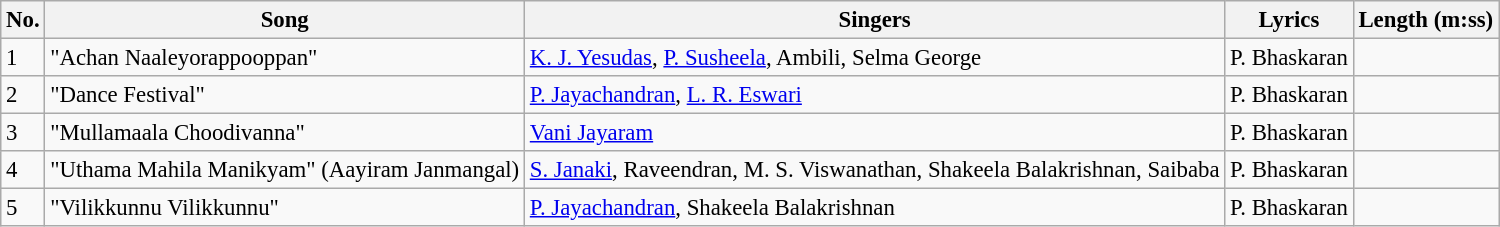<table class="wikitable" style="font-size:95%;">
<tr>
<th>No.</th>
<th>Song</th>
<th>Singers</th>
<th>Lyrics</th>
<th>Length (m:ss)</th>
</tr>
<tr>
<td>1</td>
<td>"Achan Naaleyorappooppan"</td>
<td><a href='#'>K. J. Yesudas</a>, <a href='#'>P. Susheela</a>, Ambili, Selma George</td>
<td>P. Bhaskaran</td>
<td></td>
</tr>
<tr>
<td>2</td>
<td>"Dance Festival"</td>
<td><a href='#'>P. Jayachandran</a>, <a href='#'>L. R. Eswari</a></td>
<td>P. Bhaskaran</td>
<td></td>
</tr>
<tr>
<td>3</td>
<td>"Mullamaala Choodivanna"</td>
<td><a href='#'>Vani Jayaram</a></td>
<td>P. Bhaskaran</td>
<td></td>
</tr>
<tr>
<td>4</td>
<td>"Uthama Mahila Manikyam" (Aayiram Janmangal)</td>
<td><a href='#'>S. Janaki</a>, Raveendran, M. S. Viswanathan, Shakeela Balakrishnan, Saibaba</td>
<td>P. Bhaskaran</td>
<td></td>
</tr>
<tr>
<td>5</td>
<td>"Vilikkunnu Vilikkunnu"</td>
<td><a href='#'>P. Jayachandran</a>, Shakeela Balakrishnan</td>
<td>P. Bhaskaran</td>
<td></td>
</tr>
</table>
